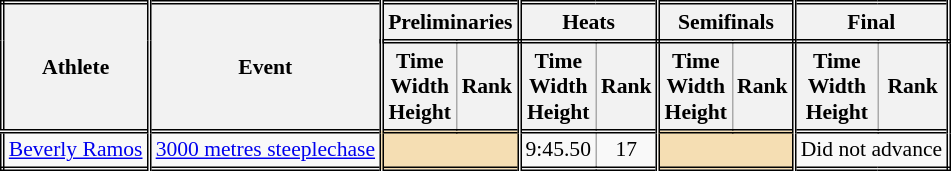<table class=wikitable style="font-size:90%; border: double;">
<tr>
<th rowspan="2" style="border-right:double">Athlete</th>
<th rowspan="2" style="border-right:double">Event</th>
<th colspan="2" style="border-right:double; border-bottom:double;">Preliminaries</th>
<th colspan="2" style="border-right:double; border-bottom:double;">Heats</th>
<th colspan="2" style="border-right:double; border-bottom:double;">Semifinals</th>
<th colspan="2" style="border-right:double; border-bottom:double;">Final</th>
</tr>
<tr>
<th>Time<br>Width<br>Height</th>
<th style="border-right:double">Rank</th>
<th>Time<br>Width<br>Height</th>
<th style="border-right:double">Rank</th>
<th>Time<br>Width<br>Height</th>
<th style="border-right:double">Rank</th>
<th>Time<br>Width<br>Height</th>
<th style="border-right:double">Rank</th>
</tr>
<tr style="border-top: double;">
<td style="border-right:double"><a href='#'>Beverly Ramos</a></td>
<td style="border-right:double"><a href='#'>3000 metres steeplechase</a></td>
<td style="border-right:double" colspan= 2 bgcolor="wheat"></td>
<td align=center>9:45.50</td>
<td align=center style="border-right:double">17</td>
<td style="border-right:double" colspan= 2 bgcolor="wheat"></td>
<td align=center colspan= 2>Did not advance</td>
</tr>
</table>
